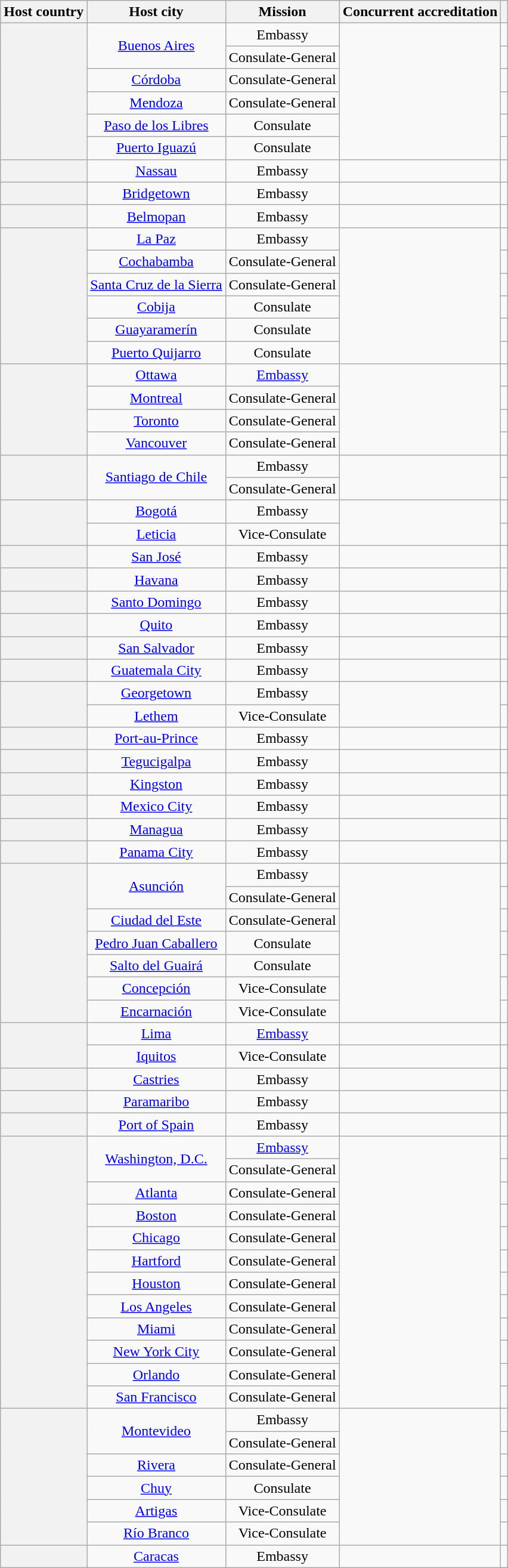<table class="wikitable plainrowheaders" style="text-align:center;">
<tr>
<th scope="col">Host country</th>
<th scope="col">Host city</th>
<th scope="col">Mission</th>
<th scope="col">Concurrent accreditation</th>
<th scope="col"></th>
</tr>
<tr>
<th scope="row" rowspan="6"></th>
<td rowspan="2"><a href='#'>Buenos Aires</a></td>
<td>Embassy</td>
<td rowspan="6"></td>
<td></td>
</tr>
<tr>
<td>Consulate-General</td>
<td></td>
</tr>
<tr>
<td><a href='#'>Córdoba</a></td>
<td>Consulate-General</td>
<td></td>
</tr>
<tr>
<td><a href='#'>Mendoza</a></td>
<td>Consulate-General</td>
<td></td>
</tr>
<tr>
<td><a href='#'>Paso de los Libres</a></td>
<td>Consulate</td>
<td></td>
</tr>
<tr>
<td><a href='#'>Puerto Iguazú</a></td>
<td>Consulate</td>
<td></td>
</tr>
<tr>
<th scope="row"></th>
<td><a href='#'>Nassau</a></td>
<td>Embassy</td>
<td></td>
<td></td>
</tr>
<tr>
<th scope="row"></th>
<td><a href='#'>Bridgetown</a></td>
<td>Embassy</td>
<td></td>
<td></td>
</tr>
<tr>
<th scope="row"></th>
<td><a href='#'>Belmopan</a></td>
<td>Embassy</td>
<td></td>
<td></td>
</tr>
<tr>
<th scope="row" rowspan="6"></th>
<td><a href='#'>La Paz</a></td>
<td>Embassy</td>
<td rowspan="6"></td>
<td></td>
</tr>
<tr>
<td><a href='#'>Cochabamba</a></td>
<td>Consulate-General</td>
<td></td>
</tr>
<tr>
<td><a href='#'>Santa Cruz de la Sierra</a></td>
<td>Consulate-General</td>
<td></td>
</tr>
<tr>
<td><a href='#'>Cobija</a></td>
<td>Consulate</td>
<td></td>
</tr>
<tr>
<td><a href='#'>Guayaramerín</a></td>
<td>Consulate</td>
<td></td>
</tr>
<tr>
<td><a href='#'>Puerto Quijarro</a></td>
<td>Consulate</td>
<td></td>
</tr>
<tr>
<th scope="row" rowspan="4"></th>
<td><a href='#'>Ottawa</a></td>
<td><a href='#'>Embassy</a></td>
<td rowspan="4"></td>
<td></td>
</tr>
<tr>
<td><a href='#'>Montreal</a></td>
<td>Consulate-General</td>
<td></td>
</tr>
<tr>
<td><a href='#'>Toronto</a></td>
<td>Consulate-General</td>
<td></td>
</tr>
<tr>
<td><a href='#'>Vancouver</a></td>
<td>Consulate-General</td>
<td></td>
</tr>
<tr>
<th scope="row" rowspan="2"></th>
<td rowspan="2"><a href='#'>Santiago de Chile</a></td>
<td>Embassy</td>
<td rowspan="2"></td>
<td></td>
</tr>
<tr>
<td>Consulate-General</td>
<td></td>
</tr>
<tr>
<th scope="row" rowspan="2"></th>
<td><a href='#'>Bogotá</a></td>
<td>Embassy</td>
<td rowspan="2"></td>
<td></td>
</tr>
<tr>
<td><a href='#'>Leticia</a></td>
<td>Vice-Consulate</td>
<td></td>
</tr>
<tr>
<th scope="row"></th>
<td><a href='#'>San José</a></td>
<td>Embassy</td>
<td></td>
<td></td>
</tr>
<tr>
<th scope="row"></th>
<td><a href='#'>Havana</a></td>
<td>Embassy</td>
<td></td>
<td></td>
</tr>
<tr>
<th scope="row"></th>
<td><a href='#'>Santo Domingo</a></td>
<td>Embassy</td>
<td></td>
<td></td>
</tr>
<tr>
<th scope="row"></th>
<td><a href='#'>Quito</a></td>
<td>Embassy</td>
<td></td>
<td></td>
</tr>
<tr>
<th scope="row"></th>
<td><a href='#'>San Salvador</a></td>
<td>Embassy</td>
<td></td>
<td></td>
</tr>
<tr>
<th scope="row"></th>
<td><a href='#'>Guatemala City</a></td>
<td>Embassy</td>
<td></td>
<td></td>
</tr>
<tr>
<th scope="row" rowspan="2"></th>
<td><a href='#'>Georgetown</a></td>
<td>Embassy</td>
<td rowspan="2"></td>
<td></td>
</tr>
<tr>
<td><a href='#'>Lethem</a></td>
<td>Vice-Consulate</td>
<td></td>
</tr>
<tr>
<th scope="row"></th>
<td><a href='#'>Port-au-Prince</a></td>
<td>Embassy</td>
<td></td>
<td></td>
</tr>
<tr>
<th scope="row"></th>
<td><a href='#'>Tegucigalpa</a></td>
<td>Embassy</td>
<td></td>
<td></td>
</tr>
<tr>
<th scope="row"></th>
<td><a href='#'>Kingston</a></td>
<td>Embassy</td>
<td></td>
<td></td>
</tr>
<tr>
<th scope="row" rowspan="1"></th>
<td rowspan="1"><a href='#'>Mexico City</a></td>
<td>Embassy</td>
<td rowspan="1"><br></td>
<td></td>
</tr>
<tr>
<th scope="row"></th>
<td><a href='#'>Managua</a></td>
<td>Embassy</td>
<td></td>
<td></td>
</tr>
<tr>
<th scope="row"></th>
<td><a href='#'>Panama City</a></td>
<td>Embassy</td>
<td></td>
<td></td>
</tr>
<tr>
<th scope="row" rowspan="7"></th>
<td rowspan="2"><a href='#'>Asunción</a></td>
<td>Embassy</td>
<td rowspan="7"></td>
<td></td>
</tr>
<tr>
<td>Consulate-General</td>
<td></td>
</tr>
<tr>
<td><a href='#'>Ciudad del Este</a></td>
<td>Consulate-General</td>
<td></td>
</tr>
<tr>
<td><a href='#'>Pedro Juan Caballero</a></td>
<td>Consulate</td>
<td></td>
</tr>
<tr>
<td><a href='#'>Salto del Guairá</a></td>
<td>Consulate</td>
<td></td>
</tr>
<tr>
<td><a href='#'>Concepción</a></td>
<td>Vice-Consulate</td>
<td></td>
</tr>
<tr>
<td><a href='#'>Encarnación</a></td>
<td>Vice-Consulate</td>
<td></td>
</tr>
<tr>
<th scope="row" rowspan="2"></th>
<td><a href='#'>Lima</a></td>
<td><a href='#'>Embassy</a></td>
<td></td>
<td></td>
</tr>
<tr>
<td><a href='#'>Iquitos</a></td>
<td>Vice-Consulate</td>
<td></td>
<td></td>
</tr>
<tr>
<th scope="row"></th>
<td><a href='#'>Castries</a></td>
<td>Embassy</td>
<td></td>
<td></td>
</tr>
<tr>
<th scope="row"></th>
<td><a href='#'>Paramaribo</a></td>
<td>Embassy</td>
<td></td>
<td></td>
</tr>
<tr>
<th scope="row"></th>
<td><a href='#'>Port of Spain</a></td>
<td>Embassy</td>
<td></td>
<td></td>
</tr>
<tr>
<th scope="row" rowspan="12"></th>
<td rowspan="2"><a href='#'>Washington, D.C.</a></td>
<td><a href='#'>Embassy</a></td>
<td rowspan="12"></td>
<td></td>
</tr>
<tr>
<td>Consulate-General</td>
<td></td>
</tr>
<tr>
<td><a href='#'>Atlanta</a></td>
<td>Consulate-General</td>
<td></td>
</tr>
<tr>
<td><a href='#'>Boston</a></td>
<td>Consulate-General</td>
<td></td>
</tr>
<tr>
<td><a href='#'>Chicago</a></td>
<td>Consulate-General</td>
<td></td>
</tr>
<tr>
<td><a href='#'>Hartford</a></td>
<td>Consulate-General</td>
<td></td>
</tr>
<tr>
<td><a href='#'>Houston</a></td>
<td>Consulate-General</td>
<td></td>
</tr>
<tr>
<td><a href='#'>Los Angeles</a></td>
<td>Consulate-General</td>
<td></td>
</tr>
<tr>
<td><a href='#'>Miami</a></td>
<td>Consulate-General</td>
<td></td>
</tr>
<tr>
<td><a href='#'>New York City</a></td>
<td>Consulate-General</td>
<td></td>
</tr>
<tr>
<td><a href='#'>Orlando</a></td>
<td>Consulate-General</td>
<td></td>
</tr>
<tr>
<td><a href='#'>San Francisco</a></td>
<td>Consulate-General</td>
<td></td>
</tr>
<tr>
<th scope="row" rowspan="6"></th>
<td rowspan="2"><a href='#'>Montevideo</a></td>
<td>Embassy</td>
<td rowspan="6"></td>
<td></td>
</tr>
<tr>
<td>Consulate-General</td>
<td></td>
</tr>
<tr>
<td><a href='#'>Rivera</a></td>
<td>Consulate-General</td>
<td></td>
</tr>
<tr>
<td><a href='#'>Chuy</a></td>
<td>Consulate</td>
<td></td>
</tr>
<tr>
<td><a href='#'>Artigas</a></td>
<td>Vice-Consulate</td>
<td></td>
</tr>
<tr>
<td><a href='#'>Río Branco</a></td>
<td>Vice-Consulate</td>
<td></td>
</tr>
<tr>
<th scope="row"></th>
<td><a href='#'>Caracas</a></td>
<td>Embassy</td>
<td></td>
<td></td>
</tr>
</table>
